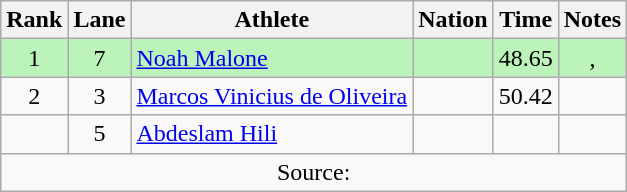<table class="wikitable sortable" style="text-align:center;">
<tr>
<th scope="col">Rank</th>
<th scope="col">Lane</th>
<th scope="col">Athlete</th>
<th scope="col">Nation</th>
<th scope="col">Time</th>
<th scope="col">Notes</th>
</tr>
<tr bgcolor="#bbf3bb">
<td>1</td>
<td>7</td>
<td align=left><a href='#'>Noah Malone</a></td>
<td align=left></td>
<td>48.65</td>
<td>, </td>
</tr>
<tr>
<td>2</td>
<td>3</td>
<td align=left><a href='#'>Marcos Vinicius de Oliveira</a></td>
<td align=left></td>
<td>50.42</td>
<td></td>
</tr>
<tr>
<td></td>
<td>5</td>
<td align=left><a href='#'>Abdeslam Hili</a></td>
<td align=left></td>
<td></td>
<td></td>
</tr>
<tr class="sortbottom">
<td colspan=6>Source:</td>
</tr>
</table>
